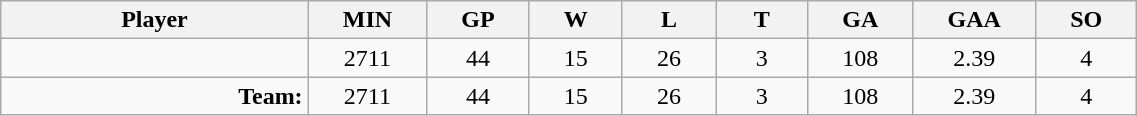<table class="wikitable sortable" width="60%">
<tr>
<th bgcolor="#DDDDFF" width="10%">Player</th>
<th width="3%" bgcolor="#DDDDFF" title="Minutes played">MIN</th>
<th width="3%" bgcolor="#DDDDFF" title="Games played in">GP</th>
<th width="3%" bgcolor="#DDDDFF" title="Games played in">W</th>
<th width="3%" bgcolor="#DDDDFF"title="Games played in">L</th>
<th width="3%" bgcolor="#DDDDFF" title="Ties">T</th>
<th width="3%" bgcolor="#DDDDFF" title="Goals against">GA</th>
<th width="3%" bgcolor="#DDDDFF" title="Goals against average">GAA</th>
<th width="3%" bgcolor="#DDDDFF"title="Shut-outs">SO</th>
</tr>
<tr align="center">
<td align="right"></td>
<td>2711</td>
<td>44</td>
<td>15</td>
<td>26</td>
<td>3</td>
<td>108</td>
<td>2.39</td>
<td>4</td>
</tr>
<tr align="center">
<td align="right"><strong>Team:</strong></td>
<td>2711</td>
<td>44</td>
<td>15</td>
<td>26</td>
<td>3</td>
<td>108</td>
<td>2.39</td>
<td>4</td>
</tr>
</table>
